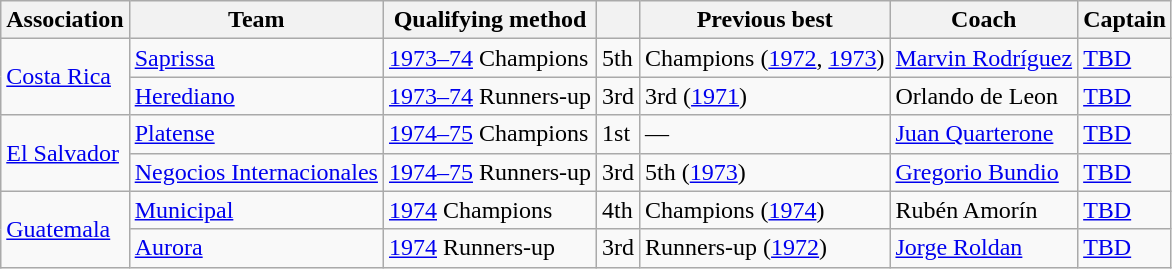<table class="wikitable">
<tr>
<th>Association</th>
<th>Team</th>
<th>Qualifying method</th>
<th></th>
<th>Previous best</th>
<th>Coach</th>
<th>Captain</th>
</tr>
<tr>
<td rowspan=2> <a href='#'>Costa Rica</a></td>
<td><a href='#'>Saprissa</a></td>
<td><a href='#'>1973–74</a> Champions</td>
<td>5th</td>
<td>Champions (<a href='#'>1972</a>, <a href='#'>1973</a>)</td>
<td> <a href='#'>Marvin Rodríguez</a></td>
<td><a href='#'>TBD</a></td>
</tr>
<tr>
<td><a href='#'>Herediano</a></td>
<td><a href='#'>1973–74</a> Runners-up</td>
<td>3rd</td>
<td>3rd (<a href='#'>1971</a>)</td>
<td> Orlando de Leon</td>
<td><a href='#'>TBD</a></td>
</tr>
<tr>
<td rowspan=2> <a href='#'>El Salvador</a></td>
<td><a href='#'>Platense</a></td>
<td><a href='#'>1974–75</a> Champions</td>
<td>1st</td>
<td>—</td>
<td> <a href='#'>Juan Quarterone</a></td>
<td><a href='#'>TBD</a></td>
</tr>
<tr>
<td><a href='#'>Negocios Internacionales</a></td>
<td><a href='#'>1974–75</a> Runners-up</td>
<td>3rd</td>
<td>5th (<a href='#'>1973</a>)</td>
<td> <a href='#'>Gregorio Bundio</a></td>
<td><a href='#'>TBD</a></td>
</tr>
<tr>
<td rowspan=2> <a href='#'>Guatemala</a></td>
<td><a href='#'>Municipal</a></td>
<td><a href='#'>1974</a> Champions</td>
<td>4th</td>
<td>Champions (<a href='#'>1974</a>)</td>
<td> Rubén Amorín</td>
<td><a href='#'>TBD</a></td>
</tr>
<tr>
<td><a href='#'>Aurora</a></td>
<td><a href='#'>1974</a> Runners-up</td>
<td>3rd</td>
<td>Runners-up (<a href='#'>1972</a>)</td>
<td> <a href='#'>Jorge Roldan</a></td>
<td><a href='#'>TBD</a></td>
</tr>
</table>
